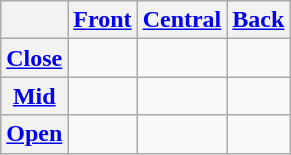<table class="wikitable" style="text-align:center">
<tr>
<th></th>
<th><a href='#'>Front</a></th>
<th><a href='#'>Central</a></th>
<th><a href='#'>Back</a></th>
</tr>
<tr>
<th><a href='#'>Close</a></th>
<td> </td>
<td> </td>
<td> </td>
</tr>
<tr>
<th><a href='#'>Mid</a></th>
<td> </td>
<td></td>
<td> </td>
</tr>
<tr>
<th><a href='#'>Open</a></th>
<td></td>
<td> </td>
<td></td>
</tr>
</table>
